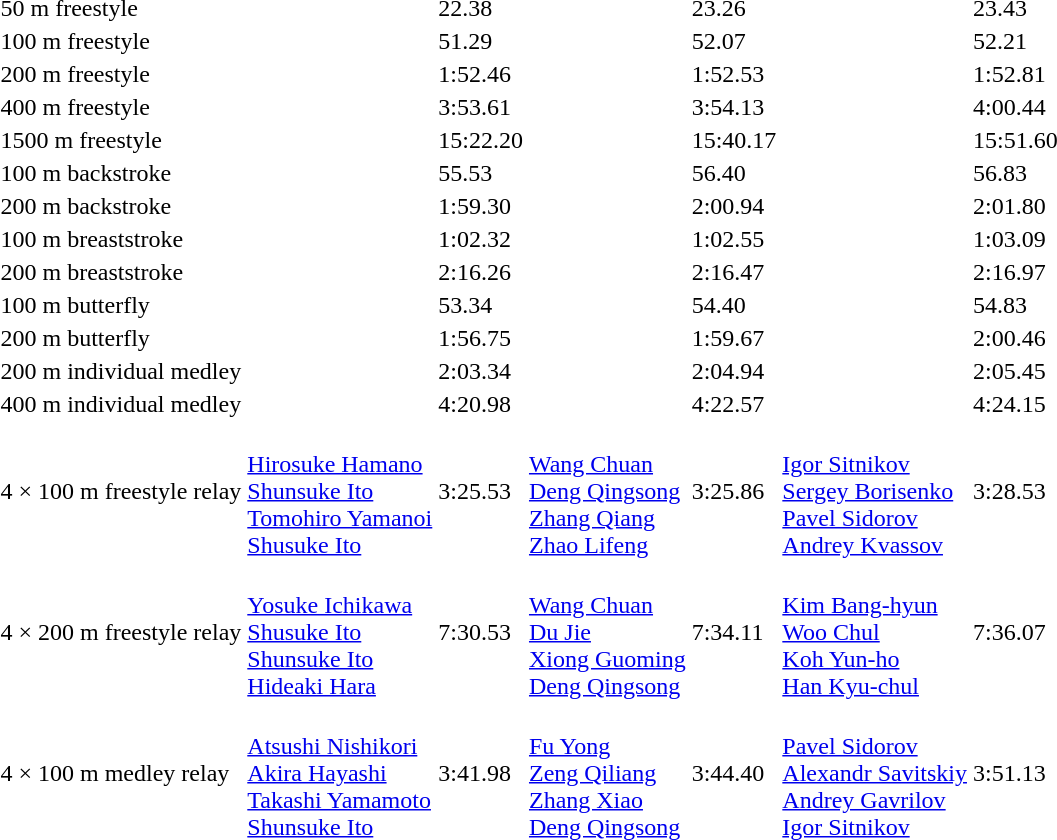<table>
<tr>
<td>50 m freestyle<br></td>
<td></td>
<td>22.38<br></td>
<td></td>
<td>23.26</td>
<td></td>
<td>23.43</td>
</tr>
<tr>
<td rowspan=3>100 m freestyle<br></td>
<td rowspan=3></td>
<td rowspan=3>51.29</td>
<td rowspan=3></td>
<td rowspan=3>52.07</td>
<td></td>
<td rowspan=3>52.21</td>
</tr>
<tr>
<td></td>
</tr>
<tr>
<td></td>
</tr>
<tr>
<td>200 m freestyle<br></td>
<td></td>
<td>1:52.46</td>
<td></td>
<td>1:52.53</td>
<td></td>
<td>1:52.81</td>
</tr>
<tr>
<td>400 m freestyle<br></td>
<td></td>
<td>3:53.61<br></td>
<td></td>
<td>3:54.13</td>
<td></td>
<td>4:00.44</td>
</tr>
<tr>
<td>1500 m freestyle<br></td>
<td></td>
<td>15:22.20<br></td>
<td></td>
<td>15:40.17</td>
<td></td>
<td>15:51.60</td>
</tr>
<tr>
<td>100 m backstroke<br></td>
<td></td>
<td>55.53<br></td>
<td></td>
<td>56.40</td>
<td></td>
<td>56.83</td>
</tr>
<tr>
<td>200 m backstroke<br></td>
<td></td>
<td>1:59.30<br></td>
<td></td>
<td>2:00.94</td>
<td></td>
<td>2:01.80</td>
</tr>
<tr>
<td>100 m breaststroke<br></td>
<td></td>
<td>1:02.32</td>
<td></td>
<td>1:02.55</td>
<td></td>
<td>1:03.09</td>
</tr>
<tr>
<td>200 m breaststroke<br></td>
<td></td>
<td>2:16.26</td>
<td></td>
<td>2:16.47</td>
<td></td>
<td>2:16.97</td>
</tr>
<tr>
<td>100 m butterfly<br></td>
<td></td>
<td>53.34<br></td>
<td></td>
<td>54.40</td>
<td></td>
<td>54.83</td>
</tr>
<tr>
<td>200 m butterfly<br></td>
<td></td>
<td>1:56.75<br></td>
<td></td>
<td>1:59.67</td>
<td></td>
<td>2:00.46</td>
</tr>
<tr>
<td>200 m individual medley<br></td>
<td></td>
<td>2:03.34<br></td>
<td></td>
<td>2:04.94</td>
<td></td>
<td>2:05.45</td>
</tr>
<tr>
<td>400 m individual medley<br></td>
<td></td>
<td>4:20.98</td>
<td></td>
<td>4:22.57</td>
<td></td>
<td>4:24.15</td>
</tr>
<tr>
<td>4 × 100 m freestyle relay<br></td>
<td><br><a href='#'>Hirosuke Hamano</a><br><a href='#'>Shunsuke Ito</a><br><a href='#'>Tomohiro Yamanoi</a><br><a href='#'>Shusuke Ito</a></td>
<td>3:25.53</td>
<td><br><a href='#'>Wang Chuan</a><br><a href='#'>Deng Qingsong</a><br><a href='#'>Zhang Qiang</a><br><a href='#'>Zhao Lifeng</a></td>
<td>3:25.86</td>
<td><br><a href='#'>Igor Sitnikov</a><br><a href='#'>Sergey Borisenko</a><br><a href='#'>Pavel Sidorov</a><br><a href='#'>Andrey Kvassov</a></td>
<td>3:28.53</td>
</tr>
<tr>
<td>4 × 200 m freestyle relay<br></td>
<td><br><a href='#'>Yosuke Ichikawa</a><br><a href='#'>Shusuke Ito</a><br><a href='#'>Shunsuke Ito</a><br><a href='#'>Hideaki Hara</a></td>
<td>7:30.53</td>
<td><br><a href='#'>Wang Chuan</a><br><a href='#'>Du Jie</a><br><a href='#'>Xiong Guoming</a><br><a href='#'>Deng Qingsong</a></td>
<td>7:34.11</td>
<td><br><a href='#'>Kim Bang-hyun</a><br><a href='#'>Woo Chul</a><br><a href='#'>Koh Yun-ho</a><br><a href='#'>Han Kyu-chul</a></td>
<td>7:36.07</td>
</tr>
<tr>
<td>4 × 100 m medley relay<br></td>
<td><br><a href='#'>Atsushi Nishikori</a><br><a href='#'>Akira Hayashi</a><br><a href='#'>Takashi Yamamoto</a><br><a href='#'>Shunsuke Ito</a></td>
<td>3:41.98</td>
<td><br><a href='#'>Fu Yong</a><br><a href='#'>Zeng Qiliang</a><br><a href='#'>Zhang Xiao</a><br><a href='#'>Deng Qingsong</a></td>
<td>3:44.40</td>
<td><br><a href='#'>Pavel Sidorov</a><br><a href='#'>Alexandr Savitskiy</a><br><a href='#'>Andrey Gavrilov</a><br><a href='#'>Igor Sitnikov</a></td>
<td>3:51.13</td>
</tr>
</table>
